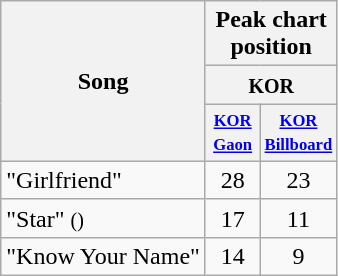<table class="wikitable sortable" style="text-align:center;">
<tr>
<th rowspan="3">Song</th>
<th colspan="9">Peak chart position</th>
</tr>
<tr>
<th colspan="2" width="30"><small>KOR</small></th>
</tr>
<tr style="font-size:smaller;">
<th width="30"><small><a href='#'>KOR<br>Gaon</a></small></th>
<th width="30"><small><a href='#'>KOR<br>Billboard</a></small></th>
</tr>
<tr>
<td align="left">"Girlfriend"</td>
<td>28</td>
<td>23</td>
</tr>
<tr>
<td align="left">"Star" <small>()</small></td>
<td>17</td>
<td>11</td>
</tr>
<tr>
<td align="left">"Know Your Name"</td>
<td>14</td>
<td>9</td>
</tr>
</table>
